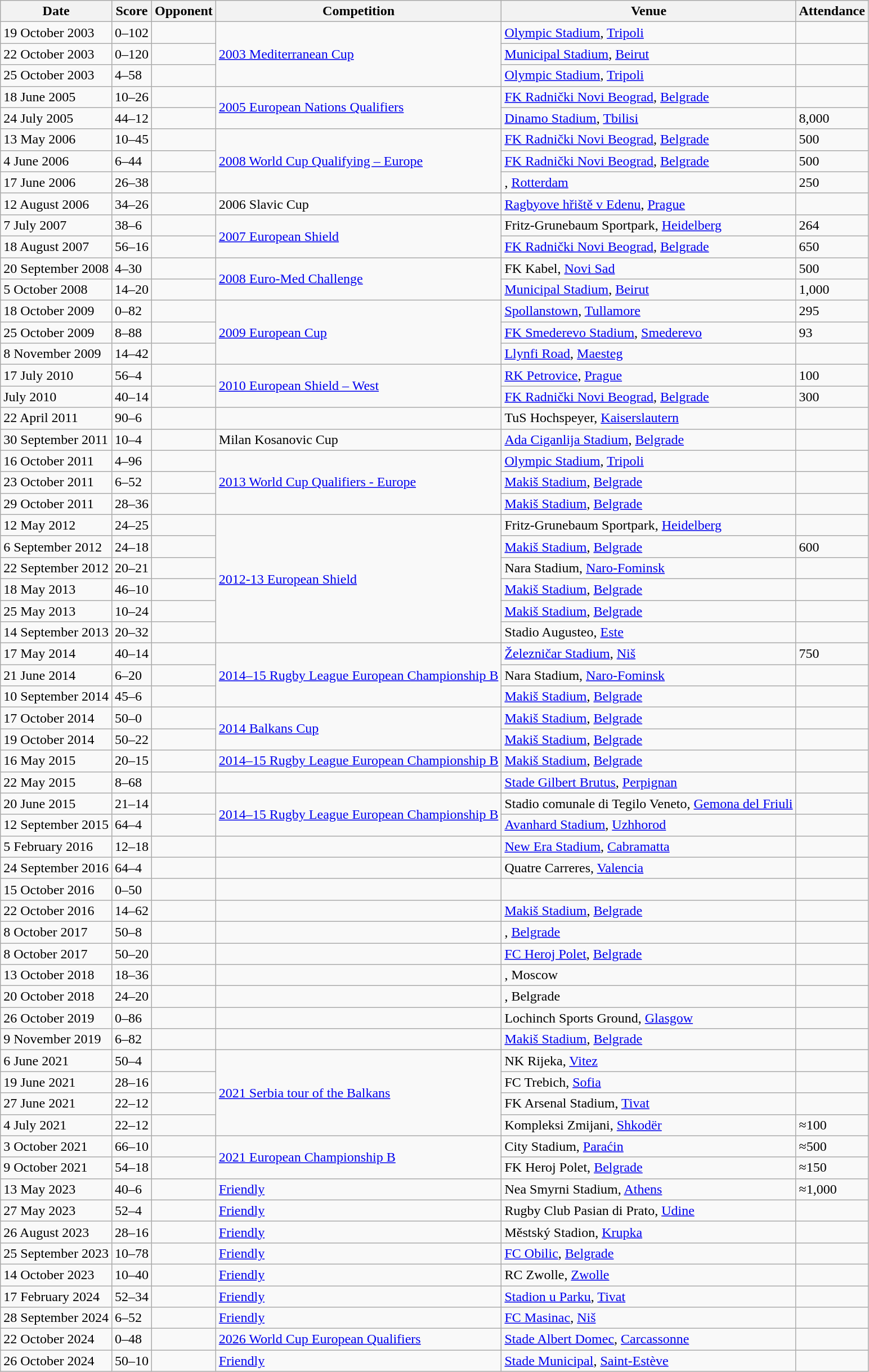<table class="wikitable">
<tr>
<th>Date</th>
<th>Score</th>
<th>Opponent</th>
<th>Competition</th>
<th>Venue</th>
<th>Attendance</th>
</tr>
<tr>
<td>19 October 2003</td>
<td>0–102</td>
<td></td>
<td rowspan=3><a href='#'>2003 Mediterranean Cup</a></td>
<td><a href='#'>Olympic Stadium</a>, <a href='#'>Tripoli</a></td>
<td></td>
</tr>
<tr>
<td>22 October 2003</td>
<td>0–120</td>
<td></td>
<td><a href='#'>Municipal Stadium</a>, <a href='#'>Beirut</a></td>
<td></td>
</tr>
<tr>
<td>25 October 2003</td>
<td>4–58</td>
<td></td>
<td><a href='#'>Olympic Stadium</a>, <a href='#'>Tripoli</a></td>
<td></td>
</tr>
<tr>
<td>18 June 2005</td>
<td>10–26</td>
<td></td>
<td rowspan=2><a href='#'>2005 European Nations Qualifiers</a></td>
<td><a href='#'>FK Radnički Novi Beograd</a>, <a href='#'>Belgrade</a></td>
<td></td>
</tr>
<tr>
<td>24 July 2005</td>
<td>44–12</td>
<td></td>
<td><a href='#'>Dinamo Stadium</a>, <a href='#'>Tbilisi</a></td>
<td>8,000</td>
</tr>
<tr>
<td>13 May 2006</td>
<td>10–45</td>
<td></td>
<td rowspan=3><a href='#'>2008 World Cup Qualifying – Europe</a></td>
<td><a href='#'>FK Radnički Novi Beograd</a>, <a href='#'>Belgrade</a></td>
<td>500</td>
</tr>
<tr>
<td>4 June 2006</td>
<td>6–44</td>
<td></td>
<td><a href='#'>FK Radnički Novi Beograd</a>, <a href='#'>Belgrade</a></td>
<td>500</td>
</tr>
<tr>
<td>17 June 2006</td>
<td>26–38</td>
<td></td>
<td>, <a href='#'>Rotterdam</a></td>
<td>250</td>
</tr>
<tr>
<td>12 August 2006</td>
<td>34–26</td>
<td></td>
<td>2006 Slavic Cup</td>
<td><a href='#'>Ragbyove hřiště v Edenu</a>, <a href='#'>Prague</a></td>
<td></td>
</tr>
<tr>
<td>7 July 2007</td>
<td>38–6</td>
<td></td>
<td rowspan=2><a href='#'>2007 European Shield</a></td>
<td>Fritz-Grunebaum Sportpark, <a href='#'>Heidelberg</a></td>
<td>264</td>
</tr>
<tr>
<td>18 August 2007</td>
<td>56–16</td>
<td></td>
<td><a href='#'>FK Radnički Novi Beograd</a>, <a href='#'>Belgrade</a></td>
<td>650</td>
</tr>
<tr>
<td>20 September 2008</td>
<td>4–30</td>
<td></td>
<td rowspan=2><a href='#'>2008 Euro-Med Challenge</a></td>
<td>FK Kabel, <a href='#'>Novi Sad</a></td>
<td>500</td>
</tr>
<tr>
<td>5 October 2008</td>
<td>14–20</td>
<td></td>
<td><a href='#'>Municipal Stadium</a>, <a href='#'>Beirut</a></td>
<td>1,000</td>
</tr>
<tr>
<td>18 October  2009</td>
<td>0–82</td>
<td></td>
<td rowspan=3><a href='#'>2009 European Cup</a></td>
<td><a href='#'>Spollanstown</a>, <a href='#'>Tullamore</a></td>
<td>295</td>
</tr>
<tr>
<td>25 October 2009</td>
<td>8–88</td>
<td></td>
<td><a href='#'>FK Smederevo Stadium</a>, <a href='#'>Smederevo</a></td>
<td>93</td>
</tr>
<tr>
<td>8 November 2009</td>
<td>14–42</td>
<td></td>
<td><a href='#'>Llynfi Road</a>, <a href='#'>Maesteg</a></td>
<td></td>
</tr>
<tr>
<td>17 July 2010</td>
<td>56–4</td>
<td></td>
<td rowspan=2><a href='#'>2010 European Shield – West</a></td>
<td><a href='#'>RK Petrovice</a>, <a href='#'>Prague</a></td>
<td>100</td>
</tr>
<tr>
<td>July 2010</td>
<td>40–14</td>
<td></td>
<td><a href='#'>FK Radnički Novi Beograd</a>, <a href='#'>Belgrade</a></td>
<td>300</td>
</tr>
<tr>
<td>22 April 2011</td>
<td>90–6</td>
<td></td>
<td></td>
<td>TuS Hochspeyer, <a href='#'>Kaiserslautern</a></td>
<td></td>
</tr>
<tr>
<td>30 September 2011</td>
<td>10–4</td>
<td></td>
<td>Milan Kosanovic Cup</td>
<td><a href='#'>Ada Ciganlija Stadium</a>, <a href='#'>Belgrade</a></td>
<td></td>
</tr>
<tr>
<td>16 October 2011</td>
<td>4–96</td>
<td></td>
<td rowspan=3><a href='#'>2013 World Cup Qualifiers - Europe</a></td>
<td><a href='#'>Olympic Stadium</a>, <a href='#'>Tripoli</a></td>
<td></td>
</tr>
<tr>
<td>23 October 2011</td>
<td>6–52</td>
<td></td>
<td><a href='#'>Makiš Stadium</a>, <a href='#'>Belgrade</a></td>
<td></td>
</tr>
<tr>
<td>29 October 2011</td>
<td>28–36</td>
<td></td>
<td><a href='#'>Makiš Stadium</a>, <a href='#'>Belgrade</a></td>
<td></td>
</tr>
<tr>
<td>12 May 2012</td>
<td>24–25</td>
<td></td>
<td rowspan=6><a href='#'>2012-13 European Shield</a></td>
<td>Fritz-Grunebaum Sportpark, <a href='#'>Heidelberg</a></td>
<td></td>
</tr>
<tr>
<td>6 September 2012</td>
<td>24–18</td>
<td></td>
<td><a href='#'>Makiš Stadium</a>, <a href='#'>Belgrade</a></td>
<td>600</td>
</tr>
<tr>
<td>22 September 2012</td>
<td>20–21</td>
<td></td>
<td>Nara Stadium, <a href='#'>Naro-Fominsk</a></td>
<td></td>
</tr>
<tr>
<td>18 May 2013</td>
<td>46–10</td>
<td></td>
<td><a href='#'>Makiš Stadium</a>, <a href='#'>Belgrade</a></td>
<td></td>
</tr>
<tr>
<td>25 May 2013</td>
<td>10–24</td>
<td></td>
<td><a href='#'>Makiš Stadium</a>, <a href='#'>Belgrade</a></td>
<td></td>
</tr>
<tr>
<td>14 September 2013</td>
<td>20–32</td>
<td></td>
<td>Stadio Augusteo, <a href='#'>Este</a></td>
<td></td>
</tr>
<tr>
<td>17 May 2014</td>
<td>40–14</td>
<td></td>
<td rowspan=3><a href='#'>2014–15 Rugby League European Championship B</a></td>
<td><a href='#'>Železničar Stadium</a>, <a href='#'>Niš</a></td>
<td>750</td>
</tr>
<tr>
<td>21 June 2014</td>
<td>6–20</td>
<td></td>
<td>Nara Stadium, <a href='#'>Naro-Fominsk</a></td>
<td></td>
</tr>
<tr>
<td>10 September 2014</td>
<td>45–6</td>
<td></td>
<td><a href='#'>Makiš Stadium</a>, <a href='#'>Belgrade</a></td>
<td></td>
</tr>
<tr>
<td>17 October 2014</td>
<td>50–0</td>
<td></td>
<td rowspan=2><a href='#'>2014 Balkans Cup</a></td>
<td><a href='#'>Makiš Stadium</a>, <a href='#'>Belgrade</a></td>
<td></td>
</tr>
<tr>
<td>19 October 2014</td>
<td>50–22</td>
<td></td>
<td><a href='#'>Makiš Stadium</a>, <a href='#'>Belgrade</a></td>
<td></td>
</tr>
<tr>
<td>16 May 2015</td>
<td>20–15</td>
<td></td>
<td><a href='#'>2014–15 Rugby League European Championship B</a></td>
<td><a href='#'>Makiš Stadium</a>, <a href='#'>Belgrade</a></td>
<td></td>
</tr>
<tr>
<td>22 May 2015</td>
<td>8–68</td>
<td></td>
<td></td>
<td><a href='#'>Stade Gilbert Brutus</a>, <a href='#'>Perpignan</a></td>
<td></td>
</tr>
<tr>
<td>20 June 2015</td>
<td>21–14</td>
<td></td>
<td rowspan=2><a href='#'>2014–15 Rugby League European Championship B</a></td>
<td>Stadio comunale di Tegilo Veneto, <a href='#'>Gemona del Friuli</a></td>
<td></td>
</tr>
<tr>
<td>12 September 2015</td>
<td>64–4</td>
<td></td>
<td><a href='#'>Avanhard Stadium</a>, <a href='#'>Uzhhorod</a></td>
<td></td>
</tr>
<tr>
<td>5 February 2016</td>
<td>12–18</td>
<td></td>
<td></td>
<td><a href='#'>New Era Stadium</a>, <a href='#'>Cabramatta</a></td>
<td></td>
</tr>
<tr>
<td>24 September 2016</td>
<td>64–4</td>
<td></td>
<td></td>
<td>Quatre Carreres, <a href='#'>Valencia</a></td>
<td></td>
</tr>
<tr>
<td>15 October 2016</td>
<td>0–50</td>
<td></td>
<td></td>
<td></td>
<td></td>
</tr>
<tr>
<td>22 October 2016</td>
<td>14–62</td>
<td></td>
<td></td>
<td><a href='#'>Makiš Stadium</a>, <a href='#'>Belgrade</a></td>
<td></td>
</tr>
<tr>
<td>8 October 2017</td>
<td>50–8</td>
<td></td>
<td></td>
<td>, <a href='#'>Belgrade</a></td>
<td></td>
</tr>
<tr>
<td>8 October 2017</td>
<td>50–20</td>
<td></td>
<td></td>
<td><a href='#'>FC Heroj Polet</a>, <a href='#'>Belgrade</a></td>
<td></td>
</tr>
<tr>
<td>13 October 2018</td>
<td>18–36</td>
<td></td>
<td></td>
<td>, Moscow</td>
<td></td>
</tr>
<tr>
<td>20 October 2018</td>
<td>24–20</td>
<td></td>
<td></td>
<td>, Belgrade</td>
<td></td>
</tr>
<tr>
<td>26 October 2019</td>
<td>0–86</td>
<td></td>
<td></td>
<td>Lochinch Sports Ground, <a href='#'>Glasgow</a></td>
<td></td>
</tr>
<tr>
<td>9 November 2019</td>
<td>6–82</td>
<td></td>
<td></td>
<td><a href='#'>Makiš Stadium</a>, <a href='#'>Belgrade</a></td>
<td></td>
</tr>
<tr>
<td>6 June 2021</td>
<td>50–4</td>
<td></td>
<td rowspan="4"><a href='#'>2021 Serbia tour of the Balkans</a></td>
<td> NK Rijeka, <a href='#'>Vitez</a></td>
<td></td>
</tr>
<tr>
<td>19 June 2021</td>
<td>28–16</td>
<td></td>
<td> FC Trebich, <a href='#'>Sofia</a></td>
<td></td>
</tr>
<tr>
<td>27 June 2021</td>
<td>22–12</td>
<td></td>
<td> FK Arsenal Stadium, <a href='#'>Tivat</a></td>
<td></td>
</tr>
<tr>
<td>4 July 2021</td>
<td>22–12</td>
<td></td>
<td> Kompleksi Zmijani, <a href='#'>Shkodër</a></td>
<td>≈100</td>
</tr>
<tr>
<td>3 October 2021</td>
<td>66–10</td>
<td></td>
<td rowspan="2"><a href='#'>2021 European Championship B</a></td>
<td> City Stadium, <a href='#'>Paraćin</a></td>
<td>≈500</td>
</tr>
<tr>
<td>9 October 2021</td>
<td>54–18</td>
<td></td>
<td> FK Heroj Polet, <a href='#'>Belgrade</a></td>
<td>≈150</td>
</tr>
<tr>
<td>13 May 2023</td>
<td>40–6</td>
<td></td>
<td><a href='#'>Friendly</a></td>
<td> Nea Smyrni Stadium, <a href='#'>Athens</a></td>
<td>≈1,000</td>
</tr>
<tr>
<td>27 May 2023</td>
<td>52–4</td>
<td></td>
<td><a href='#'>Friendly</a></td>
<td> Rugby Club Pasian di Prato, <a href='#'>Udine</a></td>
<td></td>
</tr>
<tr>
<td>26 August 2023</td>
<td>28–16</td>
<td></td>
<td><a href='#'>Friendly</a></td>
<td> Městský Stadion, <a href='#'>Krupka</a></td>
<td></td>
</tr>
<tr>
<td>25 September 2023</td>
<td>10–78</td>
<td></td>
<td><a href='#'>Friendly</a></td>
<td> <a href='#'>FC Obilic</a>, <a href='#'>Belgrade</a></td>
<td></td>
</tr>
<tr>
<td>14 October 2023</td>
<td>10–40</td>
<td></td>
<td><a href='#'>Friendly</a></td>
<td> RC Zwolle, <a href='#'>Zwolle</a></td>
<td></td>
</tr>
<tr>
<td>17 February 2024</td>
<td>52–34</td>
<td></td>
<td><a href='#'>Friendly</a></td>
<td> <a href='#'>Stadion u Parku</a>, <a href='#'>Tivat</a></td>
<td></td>
</tr>
<tr>
<td>28 September 2024</td>
<td>6–52</td>
<td></td>
<td><a href='#'>Friendly</a></td>
<td> <a href='#'>FC Masinac</a>, <a href='#'>Niš</a></td>
<td></td>
</tr>
<tr>
<td>22 October 2024</td>
<td>0–48</td>
<td></td>
<td><a href='#'>2026 World Cup European Qualifiers</a></td>
<td> <a href='#'>Stade Albert Domec</a>, <a href='#'>Carcassonne</a></td>
<td></td>
</tr>
<tr>
<td>26 October 2024</td>
<td>50–10</td>
<td></td>
<td><a href='#'>Friendly</a></td>
<td> <a href='#'>Stade Municipal</a>, <a href='#'>Saint-Estève</a></td>
<td></td>
</tr>
</table>
